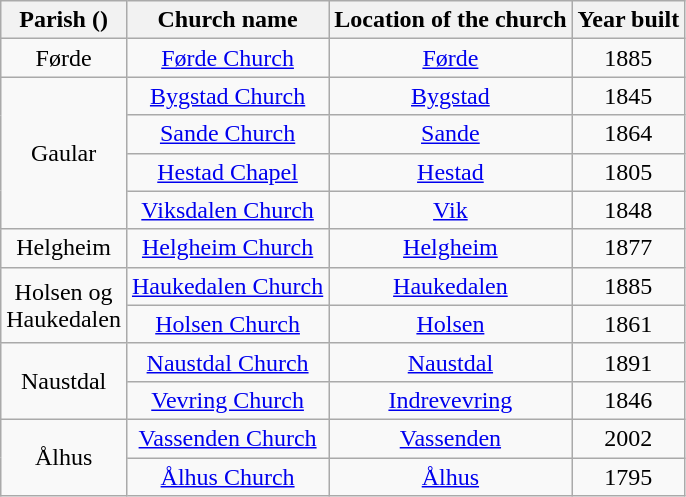<table class="wikitable" style="text-align:center">
<tr>
<th>Parish ()</th>
<th>Church name</th>
<th>Location of the church</th>
<th>Year built</th>
</tr>
<tr>
<td>Førde</td>
<td><a href='#'>Førde Church</a></td>
<td><a href='#'>Førde</a></td>
<td>1885</td>
</tr>
<tr>
<td rowspan="4">Gaular</td>
<td><a href='#'>Bygstad Church</a></td>
<td><a href='#'>Bygstad</a></td>
<td>1845</td>
</tr>
<tr>
<td><a href='#'>Sande Church</a></td>
<td><a href='#'>Sande</a></td>
<td>1864</td>
</tr>
<tr>
<td><a href='#'>Hestad Chapel</a></td>
<td><a href='#'>Hestad</a></td>
<td>1805</td>
</tr>
<tr>
<td><a href='#'>Viksdalen Church</a></td>
<td><a href='#'>Vik</a></td>
<td>1848</td>
</tr>
<tr>
<td>Helgheim</td>
<td><a href='#'>Helgheim Church</a></td>
<td><a href='#'>Helgheim</a></td>
<td>1877</td>
</tr>
<tr>
<td rowspan="2">Holsen og<br>Haukedalen</td>
<td><a href='#'>Haukedalen Church</a></td>
<td><a href='#'>Haukedalen</a></td>
<td>1885</td>
</tr>
<tr>
<td><a href='#'>Holsen Church</a></td>
<td><a href='#'>Holsen</a></td>
<td>1861</td>
</tr>
<tr>
<td rowspan="2">Naustdal</td>
<td><a href='#'>Naustdal Church</a></td>
<td><a href='#'>Naustdal</a></td>
<td>1891</td>
</tr>
<tr>
<td><a href='#'>Vevring Church</a></td>
<td><a href='#'>Indrevevring</a></td>
<td>1846</td>
</tr>
<tr>
<td rowspan="2">Ålhus</td>
<td><a href='#'>Vassenden Church</a></td>
<td><a href='#'>Vassenden</a></td>
<td>2002</td>
</tr>
<tr>
<td><a href='#'>Ålhus Church</a></td>
<td><a href='#'>Ålhus</a></td>
<td>1795</td>
</tr>
</table>
